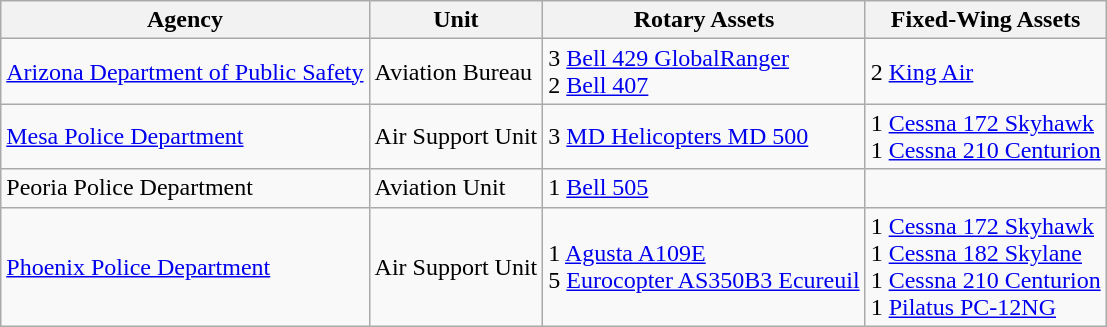<table class="wikitable">
<tr>
<th>Agency</th>
<th>Unit</th>
<th>Rotary Assets</th>
<th>Fixed-Wing Assets</th>
</tr>
<tr>
<td><a href='#'>Arizona Department of Public Safety</a></td>
<td>Aviation Bureau</td>
<td>3 <a href='#'>Bell 429 GlobalRanger</a><br>2 <a href='#'>Bell 407</a></td>
<td>2 <a href='#'>King Air</a></td>
</tr>
<tr>
<td><a href='#'>Mesa Police Department</a></td>
<td>Air Support Unit</td>
<td>3 <a href='#'>MD Helicopters MD 500</a></td>
<td>1 <a href='#'>Cessna 172 Skyhawk</a><br>1 <a href='#'>Cessna 210 Centurion</a></td>
</tr>
<tr>
<td>Peoria Police Department</td>
<td>Aviation Unit</td>
<td>1 <a href='#'>Bell 505</a></td>
<td></td>
</tr>
<tr>
<td><a href='#'>Phoenix Police Department</a></td>
<td>Air Support Unit</td>
<td>1 <a href='#'>Agusta A109E</a><br>5 <a href='#'>Eurocopter AS350B3 Ecureuil</a></td>
<td>1 <a href='#'>Cessna 172 Skyhawk</a><br>1 <a href='#'>Cessna 182 Skylane</a><br>1 <a href='#'>Cessna 210 Centurion</a><br>1 <a href='#'>Pilatus PC-12NG</a></td>
</tr>
</table>
